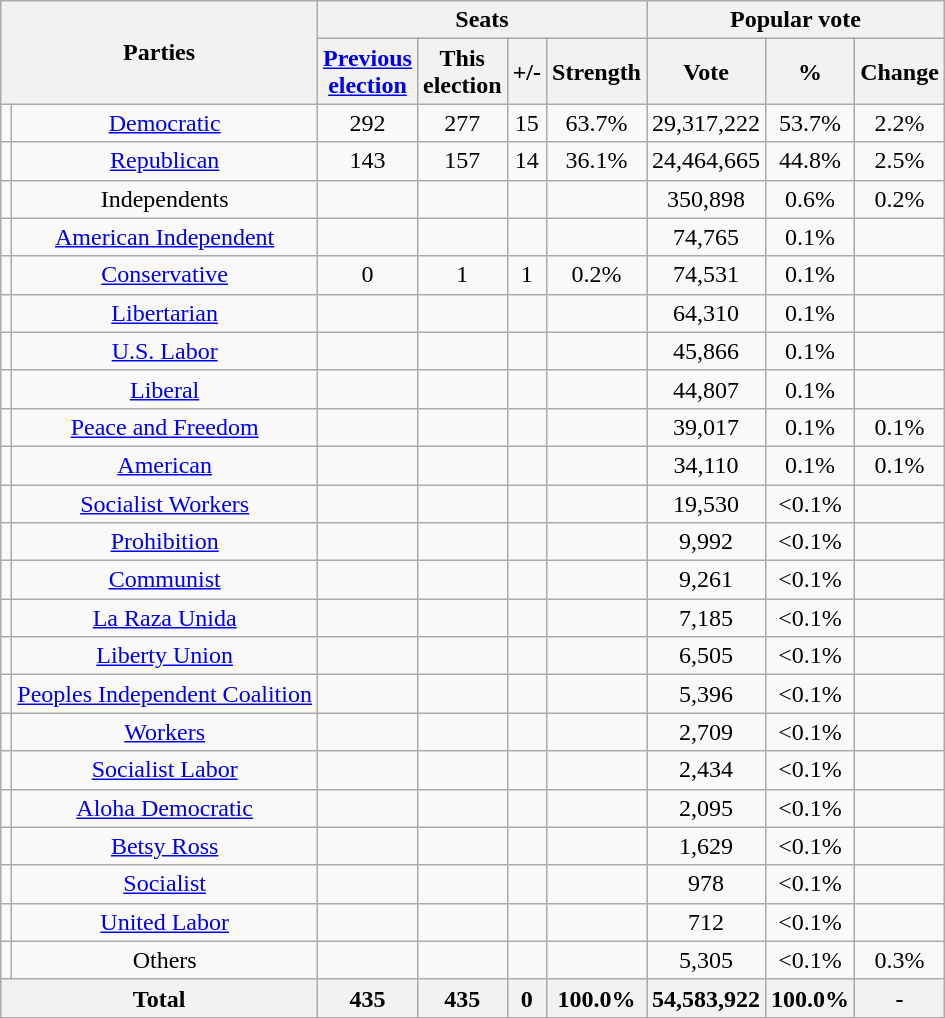<table class=wikitable style="text-align:center">
<tr>
<th rowspan=2 colspan=2>Parties</th>
<th colspan=4>Seats</th>
<th colspan=3>Popular vote</th>
</tr>
<tr>
<th><a href='#'>Previous<br>election</a></th>
<th>This<br>election</th>
<th>+/-</th>
<th>Strength</th>
<th>Vote</th>
<th>%</th>
<th>Change</th>
</tr>
<tr>
<td></td>
<td><a href='#'>Democratic</a></td>
<td>292</td>
<td>277</td>
<td> 15</td>
<td>63.7%</td>
<td>29,317,222</td>
<td>53.7%</td>
<td> 2.2%</td>
</tr>
<tr>
<td></td>
<td><a href='#'>Republican</a></td>
<td>143</td>
<td>157</td>
<td> 14</td>
<td>36.1%</td>
<td>24,464,665</td>
<td>44.8%</td>
<td> 2.5%</td>
</tr>
<tr>
<td></td>
<td>Independents</td>
<td></td>
<td></td>
<td></td>
<td></td>
<td>350,898</td>
<td>0.6%</td>
<td> 0.2%</td>
</tr>
<tr>
<td></td>
<td><a href='#'>American Independent</a></td>
<td></td>
<td></td>
<td></td>
<td></td>
<td>74,765</td>
<td>0.1%</td>
<td></td>
</tr>
<tr>
<td></td>
<td><a href='#'>Conservative</a></td>
<td>0</td>
<td>1</td>
<td> 1</td>
<td>0.2%</td>
<td>74,531</td>
<td>0.1%</td>
<td></td>
</tr>
<tr>
<td></td>
<td><a href='#'>Libertarian</a></td>
<td></td>
<td></td>
<td></td>
<td></td>
<td>64,310</td>
<td>0.1%</td>
<td></td>
</tr>
<tr>
<td></td>
<td><a href='#'>U.S. Labor</a></td>
<td></td>
<td></td>
<td></td>
<td></td>
<td>45,866</td>
<td>0.1%</td>
<td></td>
</tr>
<tr>
<td></td>
<td><a href='#'>Liberal</a></td>
<td></td>
<td></td>
<td></td>
<td></td>
<td>44,807</td>
<td>0.1%</td>
<td></td>
</tr>
<tr>
<td></td>
<td><a href='#'>Peace and Freedom</a></td>
<td></td>
<td></td>
<td></td>
<td></td>
<td>39,017</td>
<td>0.1%</td>
<td> 0.1%</td>
</tr>
<tr>
<td></td>
<td><a href='#'>American</a></td>
<td></td>
<td></td>
<td></td>
<td></td>
<td>34,110</td>
<td>0.1%</td>
<td> 0.1%</td>
</tr>
<tr>
<td></td>
<td><a href='#'>Socialist Workers</a></td>
<td></td>
<td></td>
<td></td>
<td></td>
<td>19,530</td>
<td><0.1%</td>
<td></td>
</tr>
<tr>
<td></td>
<td><a href='#'>Prohibition</a></td>
<td></td>
<td></td>
<td></td>
<td></td>
<td>9,992</td>
<td><0.1%</td>
<td></td>
</tr>
<tr>
<td></td>
<td><a href='#'>Communist</a></td>
<td></td>
<td></td>
<td></td>
<td></td>
<td>9,261</td>
<td><0.1%</td>
<td></td>
</tr>
<tr>
<td></td>
<td><a href='#'>La Raza Unida</a></td>
<td></td>
<td></td>
<td></td>
<td></td>
<td>7,185</td>
<td><0.1%</td>
<td></td>
</tr>
<tr>
<td></td>
<td><a href='#'>Liberty Union</a></td>
<td></td>
<td></td>
<td></td>
<td></td>
<td>6,505</td>
<td><0.1%</td>
<td></td>
</tr>
<tr>
<td></td>
<td><a href='#'>Peoples Independent Coalition</a></td>
<td></td>
<td></td>
<td></td>
<td></td>
<td>5,396</td>
<td><0.1%</td>
<td></td>
</tr>
<tr>
<td></td>
<td><a href='#'>Workers</a></td>
<td></td>
<td></td>
<td></td>
<td></td>
<td>2,709</td>
<td><0.1%</td>
<td></td>
</tr>
<tr>
<td></td>
<td><a href='#'>Socialist Labor</a></td>
<td></td>
<td></td>
<td></td>
<td></td>
<td>2,434</td>
<td><0.1%</td>
<td></td>
</tr>
<tr>
<td></td>
<td><a href='#'>Aloha Democratic</a></td>
<td></td>
<td></td>
<td></td>
<td></td>
<td>2,095</td>
<td><0.1%</td>
<td></td>
</tr>
<tr>
<td></td>
<td><a href='#'>Betsy Ross</a></td>
<td></td>
<td></td>
<td></td>
<td></td>
<td>1,629</td>
<td><0.1%</td>
<td></td>
</tr>
<tr>
<td></td>
<td><a href='#'>Socialist</a></td>
<td></td>
<td></td>
<td></td>
<td></td>
<td>978</td>
<td><0.1%</td>
<td></td>
</tr>
<tr>
<td></td>
<td><a href='#'>United Labor</a></td>
<td></td>
<td></td>
<td></td>
<td></td>
<td>712</td>
<td><0.1%</td>
<td></td>
</tr>
<tr>
<td></td>
<td>Others</td>
<td></td>
<td></td>
<td></td>
<td></td>
<td>5,305</td>
<td><0.1%</td>
<td> 0.3%</td>
</tr>
<tr>
<th colspan="2">Total</th>
<th>435</th>
<th>435</th>
<th>0</th>
<th>100.0%</th>
<th>54,583,922</th>
<th>100.0%</th>
<th>-</th>
</tr>
</table>
